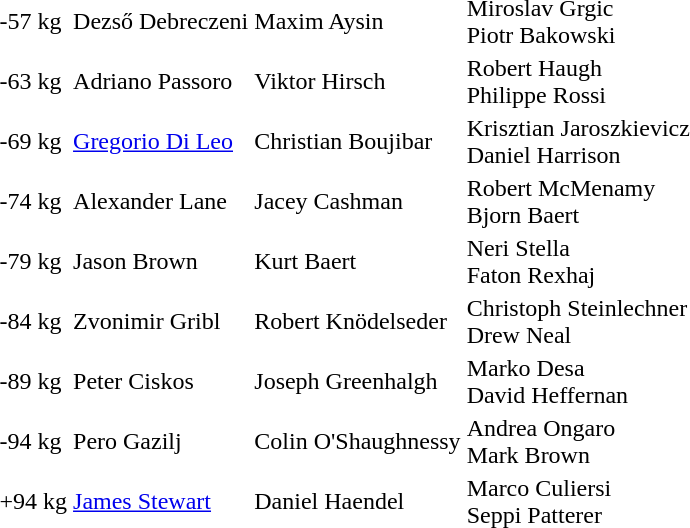<table>
<tr>
<td>-57 kg</td>
<td>Dezső Debreczeni </td>
<td>Maxim Aysin </td>
<td>Miroslav Grgic <br>Piotr Bakowski </td>
</tr>
<tr>
<td>-63 kg</td>
<td>Adriano Passoro </td>
<td>Viktor Hirsch </td>
<td>Robert Haugh <br>Philippe Rossi </td>
</tr>
<tr>
<td>-69 kg</td>
<td><a href='#'>Gregorio Di Leo</a> </td>
<td>Christian Boujibar </td>
<td>Krisztian Jaroszkievicz <br>Daniel Harrison </td>
</tr>
<tr>
<td>-74 kg</td>
<td>Alexander Lane </td>
<td>Jacey Cashman </td>
<td>Robert McMenamy <br>Bjorn Baert </td>
</tr>
<tr>
<td>-79 kg</td>
<td>Jason Brown </td>
<td>Kurt Baert </td>
<td>Neri Stella <br>Faton Rexhaj </td>
</tr>
<tr>
<td>-84 kg</td>
<td>Zvonimir Gribl </td>
<td>Robert Knödelseder </td>
<td>Christoph Steinlechner <br>Drew Neal </td>
</tr>
<tr>
<td>-89 kg</td>
<td>Peter Ciskos </td>
<td>Joseph Greenhalgh </td>
<td>Marko Desa <br>David Heffernan </td>
</tr>
<tr>
<td>-94 kg</td>
<td>Pero Gazilj </td>
<td>Colin O'Shaughnessy </td>
<td>Andrea Ongaro <br>Mark Brown </td>
</tr>
<tr>
<td>+94 kg</td>
<td><a href='#'>James Stewart</a> </td>
<td>Daniel Haendel </td>
<td>Marco Culiersi <br>Seppi Patterer </td>
</tr>
<tr>
</tr>
</table>
